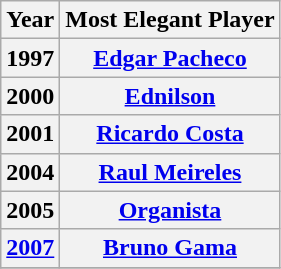<table class="wikitable" style="text-align: center;">
<tr>
<th>Year</th>
<th>Most Elegant Player</th>
</tr>
<tr>
<th>1997</th>
<th><a href='#'>Edgar Pacheco</a></th>
</tr>
<tr>
<th>2000</th>
<th><a href='#'>Ednilson</a></th>
</tr>
<tr>
<th>2001</th>
<th><a href='#'>Ricardo Costa</a></th>
</tr>
<tr>
<th>2004</th>
<th><a href='#'>Raul Meireles</a></th>
</tr>
<tr>
<th>2005</th>
<th><a href='#'>Organista</a></th>
</tr>
<tr>
<th><a href='#'>2007</a></th>
<th><a href='#'>Bruno Gama</a></th>
</tr>
<tr>
</tr>
</table>
